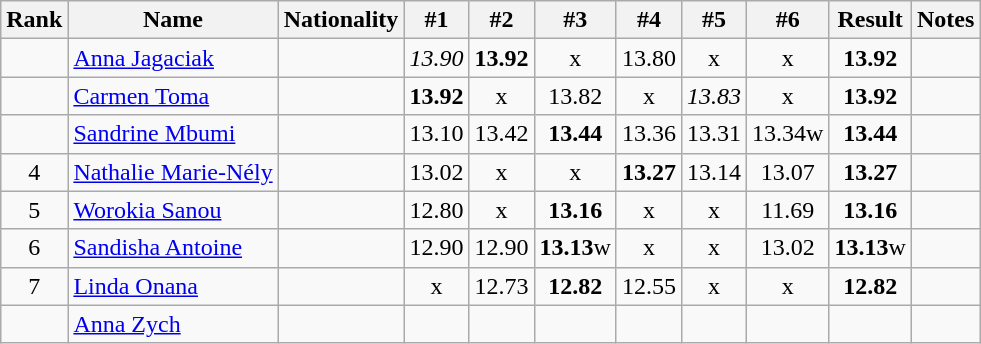<table class="wikitable sortable" style="text-align:center">
<tr>
<th>Rank</th>
<th>Name</th>
<th>Nationality</th>
<th>#1</th>
<th>#2</th>
<th>#3</th>
<th>#4</th>
<th>#5</th>
<th>#6</th>
<th>Result</th>
<th>Notes</th>
</tr>
<tr>
<td></td>
<td align=left><a href='#'>Anna Jagaciak</a></td>
<td align=left></td>
<td><em>13.90</em></td>
<td><strong>13.92</strong></td>
<td>x</td>
<td>13.80</td>
<td>x</td>
<td>x</td>
<td><strong>13.92</strong></td>
<td></td>
</tr>
<tr>
<td></td>
<td align=left><a href='#'>Carmen Toma</a></td>
<td align=left></td>
<td><strong>13.92</strong></td>
<td>x</td>
<td>13.82</td>
<td>x</td>
<td><em>13.83</em></td>
<td>x</td>
<td><strong>13.92</strong></td>
<td></td>
</tr>
<tr>
<td></td>
<td align=left><a href='#'>Sandrine Mbumi</a></td>
<td align=left></td>
<td>13.10</td>
<td>13.42</td>
<td><strong>13.44</strong></td>
<td>13.36</td>
<td>13.31</td>
<td>13.34w</td>
<td><strong>13.44</strong></td>
<td></td>
</tr>
<tr>
<td>4</td>
<td align=left><a href='#'>Nathalie Marie-Nély</a></td>
<td align=left></td>
<td>13.02</td>
<td>x</td>
<td>x</td>
<td><strong>13.27</strong></td>
<td>13.14</td>
<td>13.07</td>
<td><strong>13.27</strong></td>
<td></td>
</tr>
<tr>
<td>5</td>
<td align=left><a href='#'>Worokia Sanou</a></td>
<td align=left></td>
<td>12.80</td>
<td>x</td>
<td><strong>13.16</strong></td>
<td>x</td>
<td>x</td>
<td>11.69</td>
<td><strong>13.16</strong></td>
<td></td>
</tr>
<tr>
<td>6</td>
<td align=left><a href='#'>Sandisha Antoine</a></td>
<td align=left></td>
<td>12.90</td>
<td>12.90</td>
<td><strong>13.13</strong>w</td>
<td>x</td>
<td>x</td>
<td>13.02</td>
<td><strong>13.13</strong>w</td>
<td></td>
</tr>
<tr>
<td>7</td>
<td align=left><a href='#'>Linda Onana</a></td>
<td align=left></td>
<td>x</td>
<td>12.73</td>
<td><strong>12.82</strong></td>
<td>12.55</td>
<td>x</td>
<td>x</td>
<td><strong>12.82</strong></td>
<td></td>
</tr>
<tr>
<td></td>
<td align=left><a href='#'>Anna Zych</a></td>
<td align=left></td>
<td></td>
<td></td>
<td></td>
<td></td>
<td></td>
<td></td>
<td><strong></strong></td>
<td></td>
</tr>
</table>
